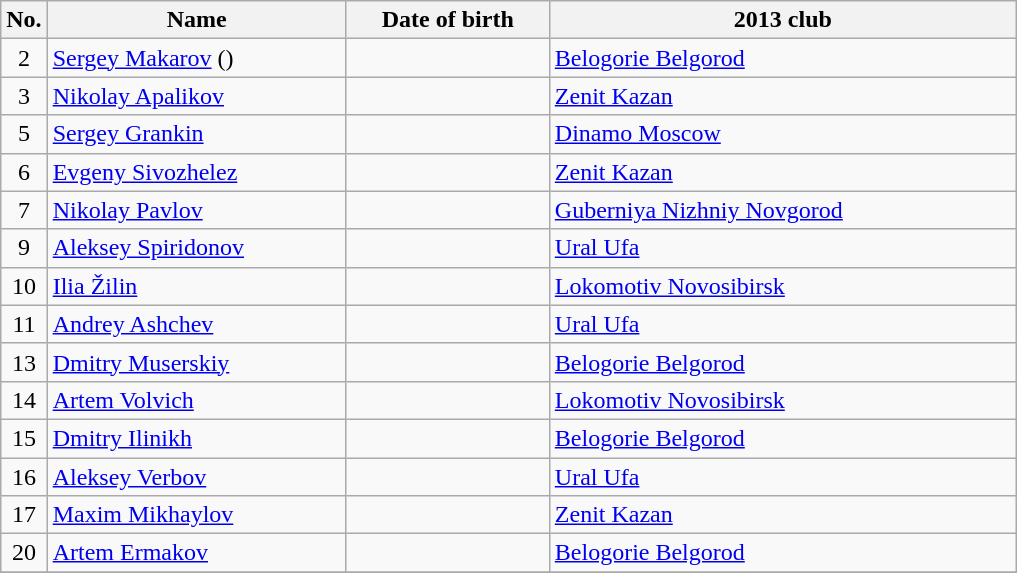<table class="wikitable sortable" style="font-size:100%; text-align:center;">
<tr>
<th>No.</th>
<th style="width:12em">Name</th>
<th style="width:8em">Date of birth</th>
<th style="width:19em">2013 club</th>
</tr>
<tr>
<td>2</td>
<td align=left><a href='#'>Sergey Makarov</a> ()</td>
<td align=right></td>
<td align=left> <a href='#'>Belogorie Belgorod</a></td>
</tr>
<tr>
<td>3</td>
<td align=left><a href='#'>Nikolay Apalikov</a></td>
<td align=right></td>
<td align=left> <a href='#'>Zenit Kazan</a></td>
</tr>
<tr>
<td>5</td>
<td align=left><a href='#'>Sergey Grankin</a></td>
<td align=right></td>
<td align=left> <a href='#'>Dinamo Moscow</a></td>
</tr>
<tr>
<td>6</td>
<td align=left><a href='#'>Evgeny Sivozhelez</a></td>
<td align=right></td>
<td align=left> <a href='#'>Zenit Kazan</a></td>
</tr>
<tr>
<td>7</td>
<td align=left><a href='#'>Nikolay Pavlov</a></td>
<td align=right></td>
<td align=left> <a href='#'>Guberniya Nizhniy Novgorod</a></td>
</tr>
<tr>
<td>9</td>
<td align=left><a href='#'>Aleksey Spiridonov</a></td>
<td align=right></td>
<td align=left> <a href='#'>Ural Ufa</a></td>
</tr>
<tr>
<td>10</td>
<td align=left><a href='#'>Ilia Žilin</a></td>
<td align=right></td>
<td align=left> <a href='#'>Lokomotiv Novosibirsk</a></td>
</tr>
<tr>
<td>11</td>
<td align=left><a href='#'>Andrey Ashchev</a></td>
<td align=right></td>
<td align=left> <a href='#'>Ural Ufa</a></td>
</tr>
<tr>
<td>13</td>
<td align=left><a href='#'>Dmitry Muserskiy</a></td>
<td align=right></td>
<td align=left> <a href='#'>Belogorie Belgorod</a></td>
</tr>
<tr>
<td>14</td>
<td align=left><a href='#'>Artem Volvich</a></td>
<td align=right></td>
<td align=left> <a href='#'>Lokomotiv Novosibirsk</a></td>
</tr>
<tr>
<td>15</td>
<td align=left><a href='#'>Dmitry Ilinikh</a></td>
<td align=right></td>
<td align=left> <a href='#'>Belogorie Belgorod</a></td>
</tr>
<tr>
<td>16</td>
<td align=left><a href='#'>Aleksey Verbov</a></td>
<td align=right></td>
<td align=left> <a href='#'>Ural Ufa</a></td>
</tr>
<tr>
<td>17</td>
<td align=left><a href='#'>Maxim Mikhaylov</a></td>
<td align=right></td>
<td align=left> <a href='#'>Zenit Kazan</a></td>
</tr>
<tr>
<td>20</td>
<td align=left><a href='#'>Artem Ermakov</a></td>
<td align=right></td>
<td align=left> <a href='#'>Belogorie Belgorod</a></td>
</tr>
<tr>
</tr>
</table>
